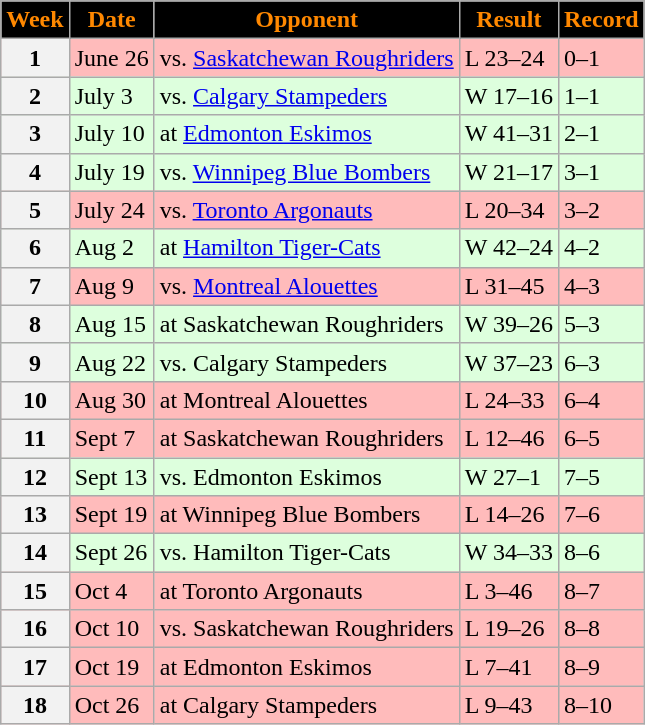<table class="wikitable sortable">
<tr>
<th style="background:black;color:#FF8800;">Week</th>
<th style="background:black;color:#FF8800;">Date</th>
<th style="background:black;color:#FF8800;">Opponent</th>
<th style="background:black;color:#FF8800;">Result</th>
<th style="background:black;color:#FF8800;">Record</th>
</tr>
<tr style="background:#ffbbbb">
<th>1</th>
<td>June 26</td>
<td>vs. <a href='#'>Saskatchewan Roughriders</a></td>
<td>L 23–24</td>
<td>0–1</td>
</tr>
<tr style="background:#ddffdd">
<th>2</th>
<td>July 3</td>
<td>vs. <a href='#'>Calgary Stampeders</a></td>
<td>W 17–16</td>
<td>1–1</td>
</tr>
<tr style="background:#ddffdd">
<th>3</th>
<td>July 10</td>
<td>at <a href='#'>Edmonton Eskimos</a></td>
<td>W 41–31</td>
<td>2–1</td>
</tr>
<tr style="background:#ddffdd">
<th>4</th>
<td>July 19</td>
<td>vs. <a href='#'>Winnipeg Blue Bombers</a></td>
<td>W 21–17</td>
<td>3–1</td>
</tr>
<tr style="background:#ffbbbb">
<th>5</th>
<td>July 24</td>
<td>vs. <a href='#'>Toronto Argonauts</a></td>
<td>L 20–34</td>
<td>3–2</td>
</tr>
<tr style="background:#ddffdd">
<th>6</th>
<td>Aug 2</td>
<td>at <a href='#'>Hamilton Tiger-Cats</a></td>
<td>W 42–24</td>
<td>4–2</td>
</tr>
<tr style="background:#ffbbbb">
<th>7</th>
<td>Aug 9</td>
<td>vs. <a href='#'>Montreal Alouettes</a></td>
<td>L 31–45</td>
<td>4–3</td>
</tr>
<tr style="background:#ddffdd">
<th>8</th>
<td>Aug 15</td>
<td>at Saskatchewan Roughriders</td>
<td>W 39–26</td>
<td>5–3</td>
</tr>
<tr style="background:#ddffdd">
<th>9</th>
<td>Aug 22</td>
<td>vs. Calgary Stampeders</td>
<td>W 37–23</td>
<td>6–3</td>
</tr>
<tr style="background:#ffbbbb">
<th>10</th>
<td>Aug 30</td>
<td>at Montreal Alouettes</td>
<td>L 24–33</td>
<td>6–4</td>
</tr>
<tr style="background:#ffbbbb">
<th>11</th>
<td>Sept 7</td>
<td>at Saskatchewan Roughriders</td>
<td>L 12–46</td>
<td>6–5</td>
</tr>
<tr style="background:#ddffdd">
<th>12</th>
<td>Sept 13</td>
<td>vs. Edmonton Eskimos</td>
<td>W 27–1</td>
<td>7–5</td>
</tr>
<tr style="background:#ffbbbb">
<th>13</th>
<td>Sept 19</td>
<td>at Winnipeg Blue Bombers</td>
<td>L 14–26</td>
<td>7–6</td>
</tr>
<tr style="background:#ddffdd">
<th>14</th>
<td>Sept 26</td>
<td>vs. Hamilton Tiger-Cats</td>
<td>W 34–33</td>
<td>8–6</td>
</tr>
<tr style="background:#ffbbbb">
<th>15</th>
<td>Oct 4</td>
<td>at Toronto Argonauts</td>
<td>L 3–46</td>
<td>8–7</td>
</tr>
<tr style="background:#ffbbbb">
<th>16</th>
<td>Oct 10</td>
<td>vs. Saskatchewan Roughriders</td>
<td>L 19–26</td>
<td>8–8</td>
</tr>
<tr style="background:#ffbbbb">
<th>17</th>
<td>Oct 19</td>
<td>at Edmonton Eskimos</td>
<td>L 7–41</td>
<td>8–9</td>
</tr>
<tr style="background:#ffbbbb">
<th>18</th>
<td>Oct 26</td>
<td>at Calgary Stampeders</td>
<td>L 9–43</td>
<td>8–10</td>
</tr>
</table>
